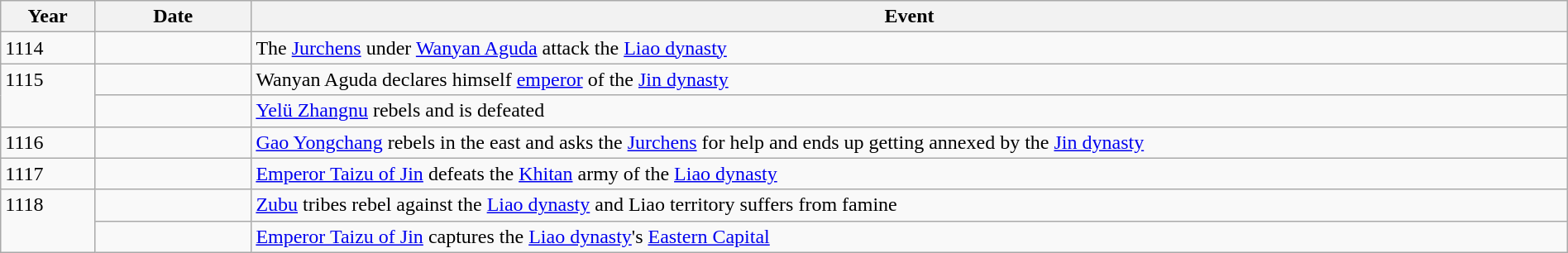<table class="wikitable" width="100%">
<tr>
<th style="width:6%">Year</th>
<th style="width:10%">Date</th>
<th>Event</th>
</tr>
<tr>
<td>1114</td>
<td></td>
<td>The <a href='#'>Jurchens</a> under <a href='#'>Wanyan Aguda</a> attack the <a href='#'>Liao dynasty</a></td>
</tr>
<tr>
<td rowspan="2" valign="top">1115</td>
<td></td>
<td>Wanyan Aguda declares himself <a href='#'>emperor</a> of the <a href='#'>Jin dynasty</a></td>
</tr>
<tr>
<td></td>
<td><a href='#'>Yelü Zhangnu</a> rebels and is defeated</td>
</tr>
<tr>
<td>1116</td>
<td></td>
<td><a href='#'>Gao Yongchang</a> rebels in the east and asks the <a href='#'>Jurchens</a> for help and ends up getting annexed by the <a href='#'>Jin dynasty</a></td>
</tr>
<tr>
<td>1117</td>
<td></td>
<td><a href='#'>Emperor Taizu of Jin</a> defeats the <a href='#'>Khitan</a> army of the <a href='#'>Liao dynasty</a></td>
</tr>
<tr>
<td rowspan="2" valign="top">1118</td>
<td></td>
<td><a href='#'>Zubu</a> tribes rebel against the <a href='#'>Liao dynasty</a> and Liao territory suffers from famine</td>
</tr>
<tr>
<td></td>
<td><a href='#'>Emperor Taizu of Jin</a> captures the <a href='#'>Liao dynasty</a>'s <a href='#'>Eastern Capital</a></td>
</tr>
</table>
